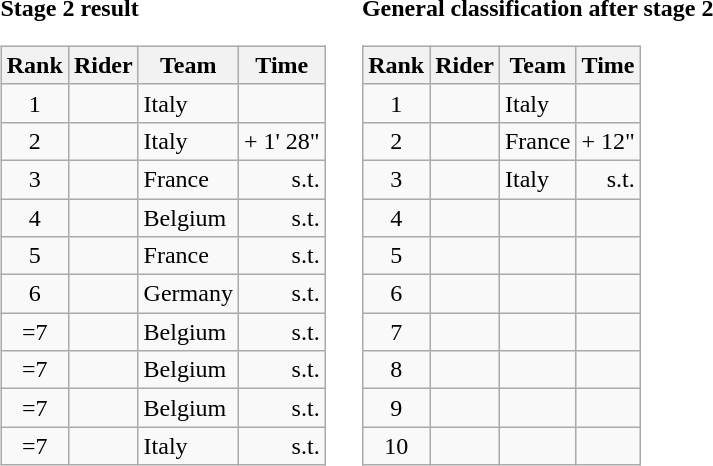<table>
<tr>
<td><strong>Stage 2 result</strong><br><table class="wikitable">
<tr>
<th scope="col">Rank</th>
<th scope="col">Rider</th>
<th scope="col">Team</th>
<th scope="col">Time</th>
</tr>
<tr>
<td style="text-align:center;">1</td>
<td></td>
<td>Italy</td>
<td style="text-align:right;"></td>
</tr>
<tr>
<td style="text-align:center;">2</td>
<td></td>
<td>Italy</td>
<td style="text-align:right;">+ 1' 28"</td>
</tr>
<tr>
<td style="text-align:center;">3</td>
<td></td>
<td>France</td>
<td style="text-align:right;">s.t.</td>
</tr>
<tr>
<td style="text-align:center;">4</td>
<td></td>
<td>Belgium</td>
<td style="text-align:right;">s.t.</td>
</tr>
<tr>
<td style="text-align:center;">5</td>
<td></td>
<td>France</td>
<td style="text-align:right;">s.t.</td>
</tr>
<tr>
<td style="text-align:center;">6</td>
<td></td>
<td>Germany</td>
<td style="text-align:right;">s.t.</td>
</tr>
<tr>
<td style="text-align:center;">=7</td>
<td></td>
<td>Belgium</td>
<td style="text-align:right;">s.t.</td>
</tr>
<tr>
<td style="text-align:center;">=7</td>
<td></td>
<td>Belgium</td>
<td style="text-align:right;">s.t.</td>
</tr>
<tr>
<td style="text-align:center;">=7</td>
<td></td>
<td>Belgium</td>
<td style="text-align:right;">s.t.</td>
</tr>
<tr>
<td style="text-align:center;">=7</td>
<td></td>
<td>Italy</td>
<td style="text-align:right;">s.t.</td>
</tr>
</table>
</td>
<td></td>
<td><strong>General classification after stage 2</strong><br><table class="wikitable">
<tr>
<th scope="col">Rank</th>
<th scope="col">Rider</th>
<th scope="col">Team</th>
<th scope="col">Time</th>
</tr>
<tr>
<td style="text-align:center;">1</td>
<td></td>
<td>Italy</td>
<td style="text-align:right;"></td>
</tr>
<tr>
<td style="text-align:center;">2</td>
<td></td>
<td>France</td>
<td style="text-align:right;">+ 12"</td>
</tr>
<tr>
<td style="text-align:center;">3</td>
<td></td>
<td>Italy</td>
<td style="text-align:right;">s.t.</td>
</tr>
<tr>
<td style="text-align:center;">4</td>
<td></td>
<td></td>
<td></td>
</tr>
<tr>
<td style="text-align:center;">5</td>
<td></td>
<td></td>
<td></td>
</tr>
<tr>
<td style="text-align:center;">6</td>
<td></td>
<td></td>
<td></td>
</tr>
<tr>
<td style="text-align:center;">7</td>
<td></td>
<td></td>
<td></td>
</tr>
<tr>
<td style="text-align:center;">8</td>
<td></td>
<td></td>
<td></td>
</tr>
<tr>
<td style="text-align:center;">9</td>
<td></td>
<td></td>
<td></td>
</tr>
<tr>
<td style="text-align:center;">10</td>
<td></td>
<td></td>
<td></td>
</tr>
</table>
</td>
</tr>
</table>
